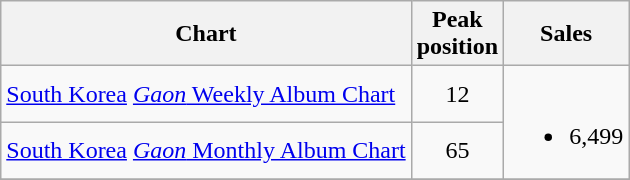<table class="wikitable sortable">
<tr>
<th>Chart</th>
<th>Peak<br>position</th>
<th>Sales</th>
</tr>
<tr>
<td><a href='#'>South Korea</a> <a href='#'><em>Gaon</em> Weekly Album Chart</a></td>
<td align="center">12</td>
<td rowspan="2"><br><ul><li>6,499</li></ul></td>
</tr>
<tr>
<td><a href='#'>South Korea</a> <a href='#'><em>Gaon</em> Monthly Album Chart</a></td>
<td align="center">65</td>
</tr>
<tr>
</tr>
</table>
